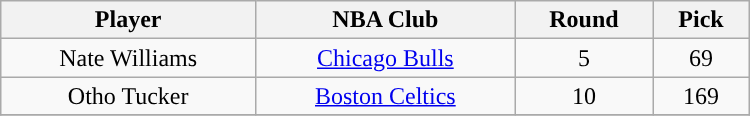<table class="wikitable" width="500">
<tr>
<th>Player</th>
<th>NBA Club</th>
<th>Round</th>
<th>Pick</th>
</tr>
<tr align="center" bgcolor="">
<td>Nate Williams</td>
<td><a href='#'>Chicago Bulls</a></td>
<td>5</td>
<td>69</td>
</tr>
<tr align="center" bgcolor="">
<td>Otho Tucker</td>
<td><a href='#'>Boston Celtics</a></td>
<td>10</td>
<td>169</td>
</tr>
<tr align="center" bgcolor="">
</tr>
</table>
